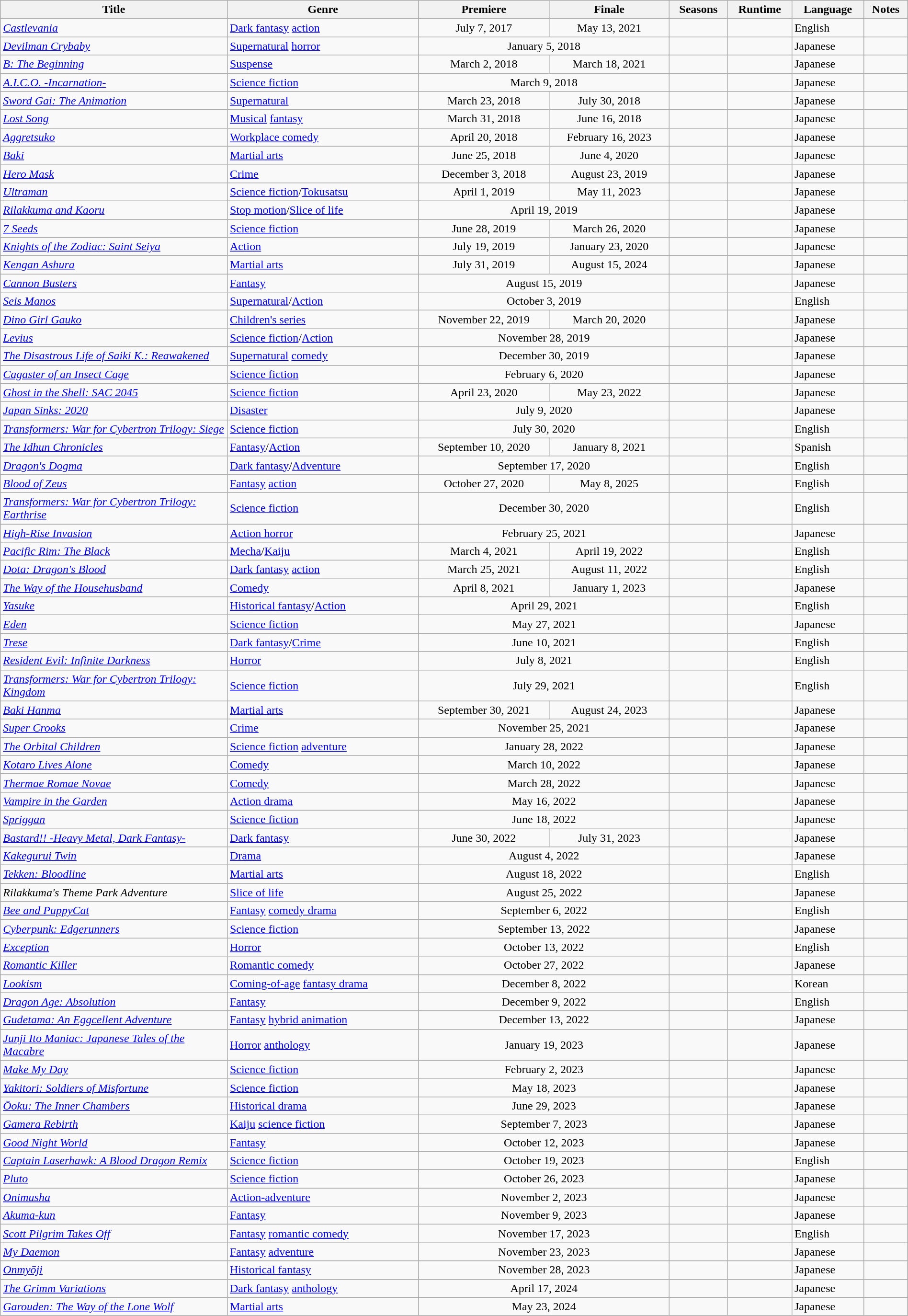<table class="wikitable sortable" style="width:100%">
<tr>
<th scope="col" style="width:25%;">Title</th>
<th>Genre</th>
<th>Premiere</th>
<th>Finale</th>
<th>Seasons</th>
<th>Runtime</th>
<th>Language</th>
<th>Notes</th>
</tr>
<tr>
<td><em><a href='#'>Castlevania</a></em></td>
<td><a href='#'>Dark fantasy</a> <a href='#'>action</a></td>
<td style="text-align:center">July 7, 2017</td>
<td style="text-align:center">May 13, 2021</td>
<td></td>
<td></td>
<td>English</td>
<td></td>
</tr>
<tr>
<td><em><a href='#'>Devilman Crybaby</a></em></td>
<td><a href='#'>Supernatural</a> <a href='#'>horror</a></td>
<td colspan="2" style="text-align:center">January 5, 2018</td>
<td></td>
<td></td>
<td>Japanese</td>
<td></td>
</tr>
<tr>
<td><em><a href='#'>B: The Beginning</a></em></td>
<td><a href='#'>Suspense</a></td>
<td style="text-align:center">March 2, 2018</td>
<td style="text-align:center">March 18, 2021</td>
<td></td>
<td></td>
<td>Japanese</td>
<td></td>
</tr>
<tr>
<td><em><a href='#'>A.I.C.O. -Incarnation-</a></em></td>
<td><a href='#'>Science fiction</a></td>
<td colspan="2" style="text-align:center">March 9, 2018</td>
<td></td>
<td></td>
<td>Japanese</td>
<td></td>
</tr>
<tr>
<td><em><a href='#'>Sword Gai: The Animation</a></em></td>
<td><a href='#'>Supernatural</a></td>
<td style="text-align:center">March 23, 2018</td>
<td style="text-align:center">July 30, 2018</td>
<td></td>
<td></td>
<td>Japanese</td>
<td></td>
</tr>
<tr>
<td><em><a href='#'>Lost Song</a></em></td>
<td><a href='#'>Musical</a> <a href='#'>fantasy</a></td>
<td style="text-align:center">March 31, 2018</td>
<td style="text-align:center">June 16, 2018</td>
<td></td>
<td></td>
<td>Japanese</td>
<td></td>
</tr>
<tr>
<td><em><a href='#'>Aggretsuko</a></em></td>
<td><a href='#'>Workplace comedy</a></td>
<td style="text-align:center">April 20, 2018</td>
<td style="text-align:center">February 16, 2023</td>
<td></td>
<td></td>
<td>Japanese</td>
<td></td>
</tr>
<tr>
<td><em><a href='#'>Baki</a></em></td>
<td><a href='#'>Martial arts</a></td>
<td style="text-align:center">June 25, 2018</td>
<td style="text-align:center">June 4, 2020</td>
<td></td>
<td></td>
<td>Japanese</td>
<td></td>
</tr>
<tr>
<td><em><a href='#'>Hero Mask</a></em></td>
<td><a href='#'>Crime</a></td>
<td style="text-align:center">December 3, 2018</td>
<td style="text-align:center">August 23, 2019</td>
<td></td>
<td></td>
<td>Japanese</td>
<td></td>
</tr>
<tr>
<td><em><a href='#'>Ultraman</a></em></td>
<td><a href='#'>Science fiction</a>/<a href='#'>Tokusatsu</a></td>
<td style="text-align:center">April 1, 2019</td>
<td style="text-align:center">May 11, 2023</td>
<td></td>
<td></td>
<td>Japanese</td>
<td></td>
</tr>
<tr>
<td><em><a href='#'>Rilakkuma and Kaoru</a></em></td>
<td><a href='#'>Stop motion</a>/<a href='#'>Slice of life</a></td>
<td colspan="2" style="text-align:center">April 19, 2019</td>
<td></td>
<td></td>
<td>Japanese</td>
<td></td>
</tr>
<tr>
<td><em><a href='#'>7 Seeds</a></em></td>
<td><a href='#'>Science fiction</a></td>
<td style="text-align:center">June 28, 2019</td>
<td style="text-align:center">March 26, 2020</td>
<td></td>
<td></td>
<td>Japanese</td>
<td></td>
</tr>
<tr>
<td><em><a href='#'>Knights of the Zodiac: Saint Seiya</a></em></td>
<td><a href='#'>Action</a></td>
<td style="text-align:center">July 19, 2019</td>
<td style="text-align:center">January 23, 2020</td>
<td></td>
<td></td>
<td>Japanese</td>
<td></td>
</tr>
<tr>
<td><em><a href='#'>Kengan Ashura</a></em></td>
<td><a href='#'>Martial arts</a></td>
<td style="text-align:center">July 31, 2019</td>
<td style="text-align:center">August 15, 2024</td>
<td></td>
<td></td>
<td>Japanese</td>
<td></td>
</tr>
<tr>
<td><em><a href='#'>Cannon Busters</a></em></td>
<td><a href='#'>Fantasy</a></td>
<td colspan="2" style="text-align:center">August 15, 2019</td>
<td></td>
<td></td>
<td>Japanese</td>
<td></td>
</tr>
<tr>
<td><em><a href='#'>Seis Manos</a></em></td>
<td><a href='#'>Supernatural</a>/<a href='#'>Action</a></td>
<td colspan="2" style="text-align:center">October 3, 2019</td>
<td></td>
<td></td>
<td>English</td>
<td></td>
</tr>
<tr>
<td><em><a href='#'>Dino Girl Gauko</a></em></td>
<td><a href='#'>Children's series</a></td>
<td style="text-align:center">November 22, 2019</td>
<td style="text-align:center">March 20, 2020</td>
<td></td>
<td></td>
<td>Japanese</td>
<td></td>
</tr>
<tr>
<td><em><a href='#'>Levius</a></em></td>
<td><a href='#'>Science fiction</a>/<a href='#'>Action</a></td>
<td colspan="2" style="text-align:center">November 28, 2019</td>
<td></td>
<td></td>
<td>Japanese</td>
<td></td>
</tr>
<tr>
<td><em><a href='#'>The Disastrous Life of Saiki K.: Reawakened</a></em></td>
<td><a href='#'>Supernatural</a> <a href='#'>comedy</a></td>
<td colspan="2" style="text-align:center">December 30, 2019</td>
<td></td>
<td></td>
<td>Japanese</td>
<td></td>
</tr>
<tr>
<td><em><a href='#'>Cagaster of an Insect Cage</a></em></td>
<td><a href='#'>Science fiction</a></td>
<td colspan="2" style="text-align:center">February 6, 2020</td>
<td></td>
<td></td>
<td>Japanese</td>
<td></td>
</tr>
<tr>
<td><em><a href='#'>Ghost in the Shell: SAC 2045</a></em></td>
<td><a href='#'>Science fiction</a></td>
<td style="text-align:center">April 23, 2020</td>
<td style="text-align:center">May 23, 2022</td>
<td></td>
<td></td>
<td>Japanese</td>
<td></td>
</tr>
<tr>
<td><em><a href='#'>Japan Sinks: 2020</a></em></td>
<td><a href='#'>Disaster</a></td>
<td colspan="2" style="text-align:center">July 9, 2020</td>
<td></td>
<td></td>
<td>Japanese</td>
<td></td>
</tr>
<tr>
<td><em><a href='#'>Transformers: War for Cybertron Trilogy: Siege</a></em></td>
<td><a href='#'>Science fiction</a></td>
<td colspan="2" style="text-align:center">July 30, 2020</td>
<td></td>
<td></td>
<td>English</td>
<td></td>
</tr>
<tr>
<td><em><a href='#'>The Idhun Chronicles</a></em></td>
<td><a href='#'>Fantasy</a>/<a href='#'>Action</a></td>
<td style="text-align:center">September 10, 2020</td>
<td style="text-align:center">January 8, 2021</td>
<td></td>
<td></td>
<td>Spanish</td>
<td></td>
</tr>
<tr>
<td><em><a href='#'>Dragon's Dogma</a></em></td>
<td><a href='#'>Dark fantasy</a>/<a href='#'>Adventure</a></td>
<td colspan="2" style="text-align:center">September 17, 2020</td>
<td></td>
<td></td>
<td>English</td>
<td></td>
</tr>
<tr>
<td><em><a href='#'>Blood of Zeus</a></em></td>
<td><a href='#'>Fantasy</a> <a href='#'>action</a></td>
<td style="text-align:center">October 27, 2020</td>
<td style="text-align:center">May 8, 2025</td>
<td></td>
<td></td>
<td>English</td>
<td></td>
</tr>
<tr>
<td><em><a href='#'>Transformers: War for Cybertron Trilogy: Earthrise</a></em></td>
<td><a href='#'>Science fiction</a></td>
<td colspan="2" style="text-align:center">December 30, 2020</td>
<td></td>
<td></td>
<td>English</td>
<td></td>
</tr>
<tr>
<td><em><a href='#'>High-Rise Invasion</a></em></td>
<td><a href='#'>Action horror</a></td>
<td colspan="2" style="text-align:center">February 25, 2021</td>
<td></td>
<td></td>
<td>Japanese</td>
<td></td>
</tr>
<tr>
<td><em><a href='#'>Pacific Rim: The Black</a></em></td>
<td><a href='#'>Mecha</a>/<a href='#'>Kaiju</a></td>
<td style="text-align:center">March 4, 2021</td>
<td style="text-align:center">April 19, 2022</td>
<td></td>
<td></td>
<td>English</td>
<td></td>
</tr>
<tr>
<td><em><a href='#'>Dota: Dragon's Blood</a></em></td>
<td><a href='#'>Dark fantasy</a> <a href='#'>action</a></td>
<td style="text-align:center">March 25, 2021</td>
<td style="text-align:center">August 11, 2022</td>
<td></td>
<td></td>
<td>English</td>
<td></td>
</tr>
<tr>
<td><em><a href='#'>The Way of the Househusband</a></em></td>
<td><a href='#'>Comedy</a></td>
<td style="text-align:center">April 8, 2021</td>
<td style="text-align:center">January 1, 2023</td>
<td></td>
<td></td>
<td>Japanese</td>
<td></td>
</tr>
<tr>
<td><em><a href='#'>Yasuke</a></em></td>
<td><a href='#'>Historical fantasy</a>/<a href='#'>Action</a></td>
<td colspan="2" style="text-align:center">April 29, 2021</td>
<td></td>
<td></td>
<td>English</td>
<td></td>
</tr>
<tr>
<td><em><a href='#'>Eden</a></em></td>
<td><a href='#'>Science fiction</a></td>
<td colspan="2" style="text-align:center">May 27, 2021</td>
<td></td>
<td></td>
<td>Japanese</td>
<td></td>
</tr>
<tr>
<td><em><a href='#'>Trese</a></em></td>
<td><a href='#'>Dark fantasy</a>/<a href='#'>Crime</a></td>
<td colspan="2" style="text-align:center">June 10, 2021</td>
<td></td>
<td></td>
<td>English</td>
<td></td>
</tr>
<tr>
<td><em><a href='#'>Resident Evil: Infinite Darkness</a></em></td>
<td><a href='#'>Horror</a></td>
<td colspan="2" style="text-align:center">July 8, 2021</td>
<td></td>
<td></td>
<td>English</td>
<td></td>
</tr>
<tr>
<td><em><a href='#'>Transformers: War for Cybertron Trilogy: Kingdom</a></em></td>
<td><a href='#'>Science fiction</a></td>
<td colspan="2" style="text-align:center">July 29, 2021</td>
<td></td>
<td></td>
<td>English</td>
<td></td>
</tr>
<tr>
<td><em><a href='#'>Baki Hanma</a></em></td>
<td><a href='#'>Martial arts</a></td>
<td style="text-align:center">September 30, 2021</td>
<td style="text-align:center">August 24, 2023</td>
<td></td>
<td></td>
<td>Japanese</td>
<td></td>
</tr>
<tr>
<td><em><a href='#'>Super Crooks</a></em></td>
<td><a href='#'>Crime</a></td>
<td colspan="2" style="text-align:center">November 25, 2021</td>
<td></td>
<td></td>
<td>Japanese</td>
<td></td>
</tr>
<tr>
<td><em><a href='#'>The Orbital Children</a></em></td>
<td><a href='#'>Science fiction</a> <a href='#'>adventure</a></td>
<td colspan="2" style="text-align:center">January 28, 2022</td>
<td></td>
<td></td>
<td>Japanese</td>
<td></td>
</tr>
<tr>
<td><em><a href='#'>Kotaro Lives Alone</a></em></td>
<td><a href='#'>Comedy</a></td>
<td colspan="2" style="text-align:center">March 10, 2022</td>
<td></td>
<td></td>
<td>Japanese</td>
<td></td>
</tr>
<tr>
<td><em><a href='#'>Thermae Romae Novae</a></em></td>
<td><a href='#'>Comedy</a></td>
<td colspan="2" style="text-align:center">March 28, 2022</td>
<td></td>
<td></td>
<td>Japanese</td>
<td></td>
</tr>
<tr>
<td><em><a href='#'>Vampire in the Garden</a></em></td>
<td><a href='#'>Action drama</a></td>
<td colspan="2" style="text-align:center">May 16, 2022</td>
<td></td>
<td></td>
<td>Japanese</td>
<td></td>
</tr>
<tr>
<td><em><a href='#'>Spriggan</a></em></td>
<td><a href='#'>Science fiction</a></td>
<td colspan="2" style="text-align:center">June 18, 2022</td>
<td></td>
<td></td>
<td>Japanese</td>
<td></td>
</tr>
<tr>
<td><em><a href='#'>Bastard!! -Heavy Metal, Dark Fantasy-</a></em></td>
<td><a href='#'>Dark fantasy</a></td>
<td style="text-align:center">June 30, 2022</td>
<td style="text-align:center">July 31, 2023</td>
<td></td>
<td></td>
<td>Japanese</td>
<td></td>
</tr>
<tr>
<td><em><a href='#'>Kakegurui Twin</a></em></td>
<td><a href='#'>Drama</a></td>
<td colspan="2" style="text-align:center">August 4, 2022</td>
<td></td>
<td></td>
<td>Japanese</td>
<td></td>
</tr>
<tr>
<td><em><a href='#'>Tekken: Bloodline</a></em></td>
<td><a href='#'>Martial arts</a></td>
<td colspan="2" style="text-align:center">August 18, 2022</td>
<td></td>
<td></td>
<td>English</td>
<td></td>
</tr>
<tr>
<td><em>Rilakkuma's Theme Park Adventure</em></td>
<td><a href='#'>Slice of life</a></td>
<td colspan="2" style="text-align:center">August 25, 2022</td>
<td></td>
<td></td>
<td>Japanese</td>
<td></td>
</tr>
<tr>
<td><em><a href='#'>Bee and PuppyCat</a></em></td>
<td><a href='#'>Fantasy</a> <a href='#'>comedy drama</a></td>
<td colspan="2" style="text-align:center">September 6, 2022</td>
<td></td>
<td></td>
<td>English</td>
<td></td>
</tr>
<tr>
<td><em><a href='#'>Cyberpunk: Edgerunners</a></em></td>
<td><a href='#'>Science fiction</a></td>
<td colspan="2" style="text-align:center">September 13, 2022</td>
<td></td>
<td></td>
<td>Japanese</td>
<td></td>
</tr>
<tr>
<td><em><a href='#'>Exception</a></em></td>
<td><a href='#'>Horror</a></td>
<td colspan="2" style="text-align:center">October 13, 2022</td>
<td></td>
<td></td>
<td>English</td>
<td></td>
</tr>
<tr>
<td><em><a href='#'>Romantic Killer</a></em></td>
<td><a href='#'>Romantic comedy</a></td>
<td colspan="2" style="text-align:center">October 27, 2022</td>
<td></td>
<td></td>
<td>Japanese</td>
<td></td>
</tr>
<tr>
<td><em><a href='#'>Lookism</a></em></td>
<td><a href='#'>Coming-of-age</a> <a href='#'>fantasy drama</a></td>
<td colspan="2" style="text-align:center">December 8, 2022</td>
<td></td>
<td></td>
<td>Korean</td>
<td></td>
</tr>
<tr>
<td><em><a href='#'>Dragon Age: Absolution</a></em></td>
<td><a href='#'>Fantasy</a></td>
<td colspan="2" style="text-align:center">December 9, 2022</td>
<td></td>
<td></td>
<td>English</td>
<td></td>
</tr>
<tr>
<td><em><a href='#'>Gudetama: An Eggcellent Adventure</a></em></td>
<td><a href='#'>Fantasy</a> <a href='#'>hybrid animation</a></td>
<td colspan="2" style="text-align:center">December 13, 2022</td>
<td></td>
<td></td>
<td>Japanese</td>
<td></td>
</tr>
<tr>
<td><em><a href='#'>Junji Ito Maniac: Japanese Tales of the Macabre</a></em></td>
<td><a href='#'>Horror</a> <a href='#'>anthology</a></td>
<td colspan="2" style="text-align:center">January 19, 2023</td>
<td></td>
<td></td>
<td>Japanese</td>
<td></td>
</tr>
<tr>
<td><em><a href='#'>Make My Day</a></em></td>
<td><a href='#'>Science fiction</a></td>
<td colspan="2" style="text-align:center">February 2, 2023</td>
<td></td>
<td></td>
<td>Japanese</td>
<td></td>
</tr>
<tr>
<td><em><a href='#'>Yakitori: Soldiers of Misfortune</a></em></td>
<td><a href='#'>Science fiction</a></td>
<td colspan="2" style="text-align:center">May 18, 2023</td>
<td></td>
<td></td>
<td>Japanese</td>
<td></td>
</tr>
<tr>
<td><em><a href='#'>Ōoku: The Inner Chambers</a></em></td>
<td><a href='#'>Historical drama</a></td>
<td colspan="2" style="text-align:center">June 29, 2023</td>
<td></td>
<td></td>
<td>Japanese</td>
<td></td>
</tr>
<tr>
<td><em><a href='#'>Gamera Rebirth</a></em></td>
<td><a href='#'>Kaiju</a> <a href='#'>science fiction</a></td>
<td colspan="2" style="text-align:center">September 7, 2023</td>
<td></td>
<td></td>
<td>Japanese</td>
<td></td>
</tr>
<tr>
<td><em><a href='#'>Good Night World</a></em></td>
<td><a href='#'>Fantasy</a></td>
<td colspan="2" style="text-align:center">October 12, 2023</td>
<td></td>
<td></td>
<td>Japanese</td>
<td></td>
</tr>
<tr>
<td><em><a href='#'>Captain Laserhawk: A Blood Dragon Remix</a></em></td>
<td><a href='#'>Science fiction</a></td>
<td colspan="2" style="text-align:center">October 19, 2023</td>
<td></td>
<td></td>
<td>English</td>
<td></td>
</tr>
<tr>
<td><em><a href='#'>Pluto</a></em></td>
<td><a href='#'>Science fiction</a></td>
<td colspan="2" style="text-align:center">October 26, 2023</td>
<td></td>
<td></td>
<td>Japanese</td>
<td></td>
</tr>
<tr>
<td><em><a href='#'>Onimusha</a></em></td>
<td><a href='#'>Action-adventure</a></td>
<td colspan="2" style="text-align:center">November 2, 2023</td>
<td></td>
<td></td>
<td>Japanese</td>
<td></td>
</tr>
<tr>
<td><em><a href='#'>Akuma-kun</a></em></td>
<td><a href='#'>Fantasy</a></td>
<td colspan="2" style="text-align:center">November 9, 2023</td>
<td></td>
<td></td>
<td>Japanese</td>
<td></td>
</tr>
<tr>
<td><em><a href='#'>Scott Pilgrim Takes Off</a></em></td>
<td><a href='#'>Fantasy</a> <a href='#'>romantic comedy</a></td>
<td colspan="2" style="text-align:center">November 17, 2023</td>
<td></td>
<td></td>
<td>English</td>
<td></td>
</tr>
<tr>
<td><em><a href='#'>My Daemon</a></em></td>
<td><a href='#'>Fantasy</a> <a href='#'>adventure</a></td>
<td colspan="2" style="text-align:center">November 23, 2023</td>
<td></td>
<td></td>
<td>Japanese</td>
<td></td>
</tr>
<tr>
<td><em><a href='#'>Onmyōji</a></em></td>
<td><a href='#'>Historical fantasy</a></td>
<td colspan="2" style="text-align:center">November 28, 2023</td>
<td></td>
<td></td>
<td>Japanese</td>
<td></td>
</tr>
<tr>
<td><em><a href='#'>The Grimm Variations</a></em></td>
<td><a href='#'>Dark fantasy</a> <a href='#'>anthology</a></td>
<td colspan="2" style="text-align:center">April 17, 2024</td>
<td></td>
<td></td>
<td>Japanese</td>
<td></td>
</tr>
<tr>
<td><em><a href='#'>Garouden: The Way of the Lone Wolf</a></em></td>
<td><a href='#'>Martial arts</a></td>
<td colspan="2" style="text-align:center">May 23, 2024</td>
<td></td>
<td></td>
<td>Japanese</td>
<td></td>
</tr>
</table>
